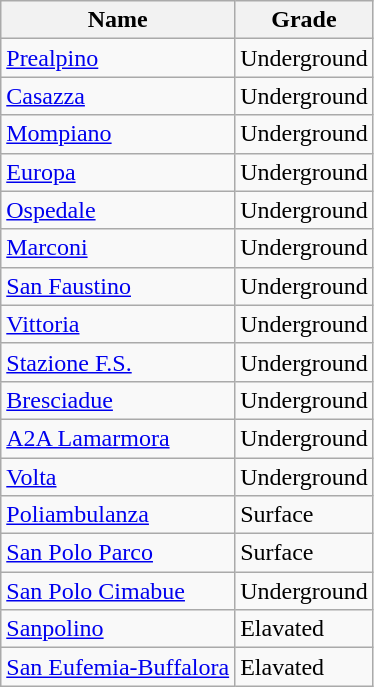<table class="wikitable">
<tr>
<th>Name</th>
<th>Grade</th>
</tr>
<tr>
<td><a href='#'>Prealpino</a></td>
<td>Underground</td>
</tr>
<tr>
<td><a href='#'>Casazza</a></td>
<td>Underground</td>
</tr>
<tr>
<td><a href='#'>Mompiano</a></td>
<td>Underground</td>
</tr>
<tr>
<td><a href='#'>Europa</a></td>
<td>Underground</td>
</tr>
<tr>
<td><a href='#'>Ospedale</a></td>
<td>Underground</td>
</tr>
<tr>
<td><a href='#'>Marconi</a></td>
<td>Underground</td>
</tr>
<tr>
<td><a href='#'>San Faustino</a></td>
<td>Underground</td>
</tr>
<tr>
<td><a href='#'>Vittoria</a></td>
<td>Underground</td>
</tr>
<tr>
<td><a href='#'>Stazione F.S.</a></td>
<td>Underground</td>
</tr>
<tr>
<td><a href='#'>Bresciadue</a></td>
<td>Underground</td>
</tr>
<tr>
<td><a href='#'>A2A Lamarmora</a></td>
<td>Underground</td>
</tr>
<tr>
<td><a href='#'>Volta</a></td>
<td>Underground</td>
</tr>
<tr>
<td><a href='#'>Poliambulanza</a></td>
<td>Surface</td>
</tr>
<tr>
<td><a href='#'>San Polo Parco</a></td>
<td>Surface</td>
</tr>
<tr>
<td><a href='#'>San Polo Cimabue</a></td>
<td>Underground</td>
</tr>
<tr>
<td><a href='#'>Sanpolino</a></td>
<td>Elavated</td>
</tr>
<tr>
<td><a href='#'>San Eufemia-Buffalora</a></td>
<td>Elavated</td>
</tr>
</table>
